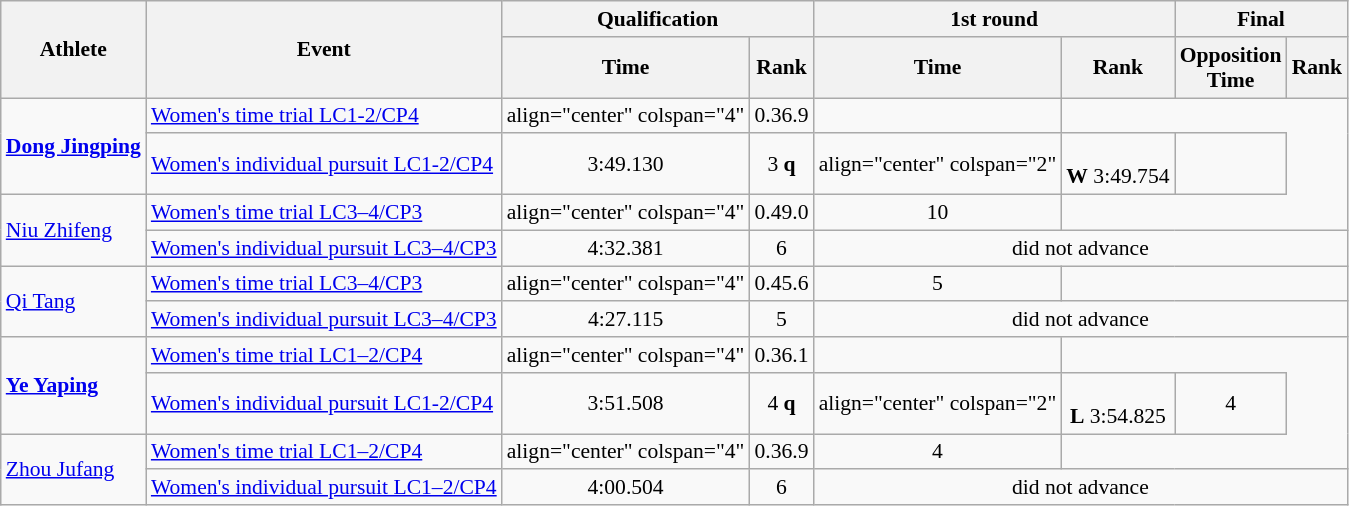<table class=wikitable style="font-size:90%">
<tr>
<th rowspan="2">Athlete</th>
<th rowspan="2">Event</th>
<th colspan="2">Qualification</th>
<th colspan="2">1st round</th>
<th colspan="2">Final</th>
</tr>
<tr>
<th>Time</th>
<th>Rank</th>
<th>Time</th>
<th>Rank</th>
<th>Opposition<br>Time</th>
<th>Rank</th>
</tr>
<tr>
<td rowspan="2"><strong><a href='#'>Dong Jingping</a></strong></td>
<td><a href='#'>Women's time trial LC1-2/CP4</a></td>
<td>align="center" colspan="4" </td>
<td align="center">0.36.9</td>
<td align="center"></td>
</tr>
<tr>
<td><a href='#'>Women's individual pursuit LC1-2/CP4</a></td>
<td align="center">3:49.130</td>
<td align="center">3 <strong>q</strong></td>
<td>align="center" colspan="2" </td>
<td align="center"><br> <strong>W</strong> 3:49.754</td>
<td align="center"></td>
</tr>
<tr>
<td rowspan="2"><a href='#'>Niu Zhifeng</a></td>
<td><a href='#'>Women's time trial LC3–4/CP3</a></td>
<td>align="center" colspan="4" </td>
<td align="center">0.49.0</td>
<td align="center">10</td>
</tr>
<tr>
<td><a href='#'>Women's individual pursuit LC3–4/CP3</a></td>
<td align="center">4:32.381</td>
<td align="center">6</td>
<td align="center" colspan="4">did not advance</td>
</tr>
<tr>
<td rowspan="2"><a href='#'>Qi Tang</a></td>
<td><a href='#'>Women's time trial LC3–4/CP3</a></td>
<td>align="center" colspan="4" </td>
<td align="center">0.45.6</td>
<td align="center">5</td>
</tr>
<tr>
<td><a href='#'>Women's individual pursuit LC3–4/CP3</a></td>
<td align="center">4:27.115</td>
<td align="center">5</td>
<td align="center" colspan="4">did not advance</td>
</tr>
<tr>
<td rowspan="2"><strong><a href='#'>Ye Yaping</a></strong></td>
<td><a href='#'>Women's time trial LC1–2/CP4</a></td>
<td>align="center" colspan="4" </td>
<td align="center">0.36.1</td>
<td align="center"></td>
</tr>
<tr>
<td><a href='#'>Women's individual pursuit LC1-2/CP4</a></td>
<td align="center">3:51.508</td>
<td align="center">4 <strong>q</strong></td>
<td>align="center" colspan="2" </td>
<td align="center"><br> <strong>L</strong> 3:54.825</td>
<td align="center">4</td>
</tr>
<tr>
<td rowspan="2"><a href='#'>Zhou Jufang</a></td>
<td><a href='#'>Women's time trial LC1–2/CP4</a></td>
<td>align="center" colspan="4" </td>
<td align="center">0.36.9</td>
<td align="center">4</td>
</tr>
<tr>
<td><a href='#'>Women's individual pursuit LC1–2/CP4</a></td>
<td align="center">4:00.504</td>
<td align="center">6</td>
<td align="center" colspan="4">did not advance</td>
</tr>
</table>
